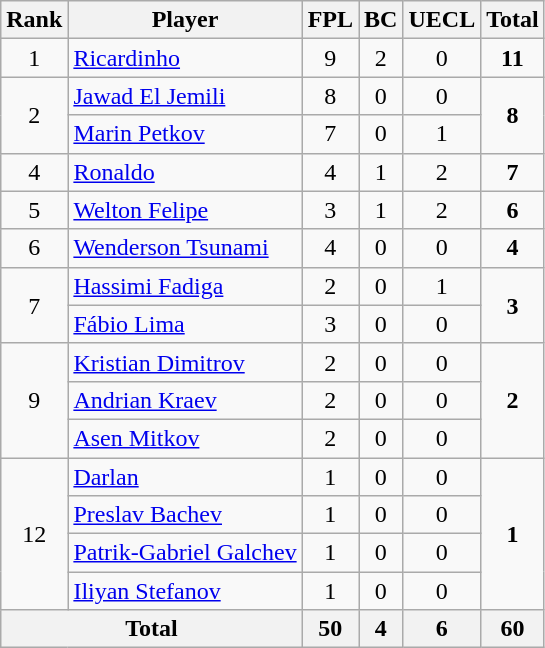<table class="wikitable" style="text-align:center;">
<tr>
<th>Rank</th>
<th>Player</th>
<th><abbr>FPL</abbr></th>
<th><abbr>BC</abbr></th>
<th><abbr>UECL</abbr></th>
<th>Total</th>
</tr>
<tr>
<td>1</td>
<td align=left> <a href='#'>Ricardinho</a></td>
<td>9</td>
<td>2</td>
<td>0</td>
<td><strong>11</strong></td>
</tr>
<tr>
<td rowspan=2>2</td>
<td align=left> <a href='#'>Jawad El Jemili</a></td>
<td>8</td>
<td>0</td>
<td>0</td>
<td rowspan=2><strong>8</strong></td>
</tr>
<tr>
<td align=left> <a href='#'>Marin Petkov</a></td>
<td>7</td>
<td>0</td>
<td>1</td>
</tr>
<tr>
<td>4</td>
<td align=left> <a href='#'>Ronaldo</a></td>
<td>4</td>
<td>1</td>
<td>2</td>
<td><strong>7</strong></td>
</tr>
<tr>
<td>5</td>
<td align=left> <a href='#'>Welton Felipe</a></td>
<td>3</td>
<td>1</td>
<td>2</td>
<td><strong>6</strong></td>
</tr>
<tr>
<td>6</td>
<td align=left> <a href='#'>Wenderson Tsunami</a></td>
<td>4</td>
<td>0</td>
<td>0</td>
<td><strong>4</strong></td>
</tr>
<tr>
<td rowspan=2>7</td>
<td align=left> <a href='#'>Hassimi Fadiga</a></td>
<td>2</td>
<td>0</td>
<td>1</td>
<td rowspan=2><strong>3</strong></td>
</tr>
<tr>
<td align=left> <a href='#'>Fábio Lima</a></td>
<td>3</td>
<td>0</td>
<td>0</td>
</tr>
<tr>
<td rowspan=3>9</td>
<td align=left> <a href='#'>Kristian Dimitrov</a></td>
<td>2</td>
<td>0</td>
<td>0</td>
<td rowspan=3><strong>2</strong></td>
</tr>
<tr>
<td align=left> <a href='#'>Andrian Kraev</a></td>
<td>2</td>
<td>0</td>
<td>0</td>
</tr>
<tr>
<td align=left> <a href='#'>Asen Mitkov</a></td>
<td>2</td>
<td>0</td>
<td>0</td>
</tr>
<tr>
<td rowspan=4>12</td>
<td align=left> <a href='#'>Darlan</a></td>
<td>1</td>
<td>0</td>
<td>0</td>
<td rowspan=4><strong>1</strong></td>
</tr>
<tr>
<td align=left> <a href='#'>Preslav Bachev</a></td>
<td>1</td>
<td>0</td>
<td>0</td>
</tr>
<tr>
<td align=left> <a href='#'>Patrik-Gabriel Galchev</a></td>
<td>1</td>
<td>0</td>
<td>0</td>
</tr>
<tr>
<td align=left> <a href='#'>Iliyan Stefanov</a></td>
<td>1</td>
<td>0</td>
<td>0</td>
</tr>
<tr>
<th colspan=2>Total</th>
<th>50</th>
<th>4</th>
<th>6</th>
<th>60</th>
</tr>
</table>
